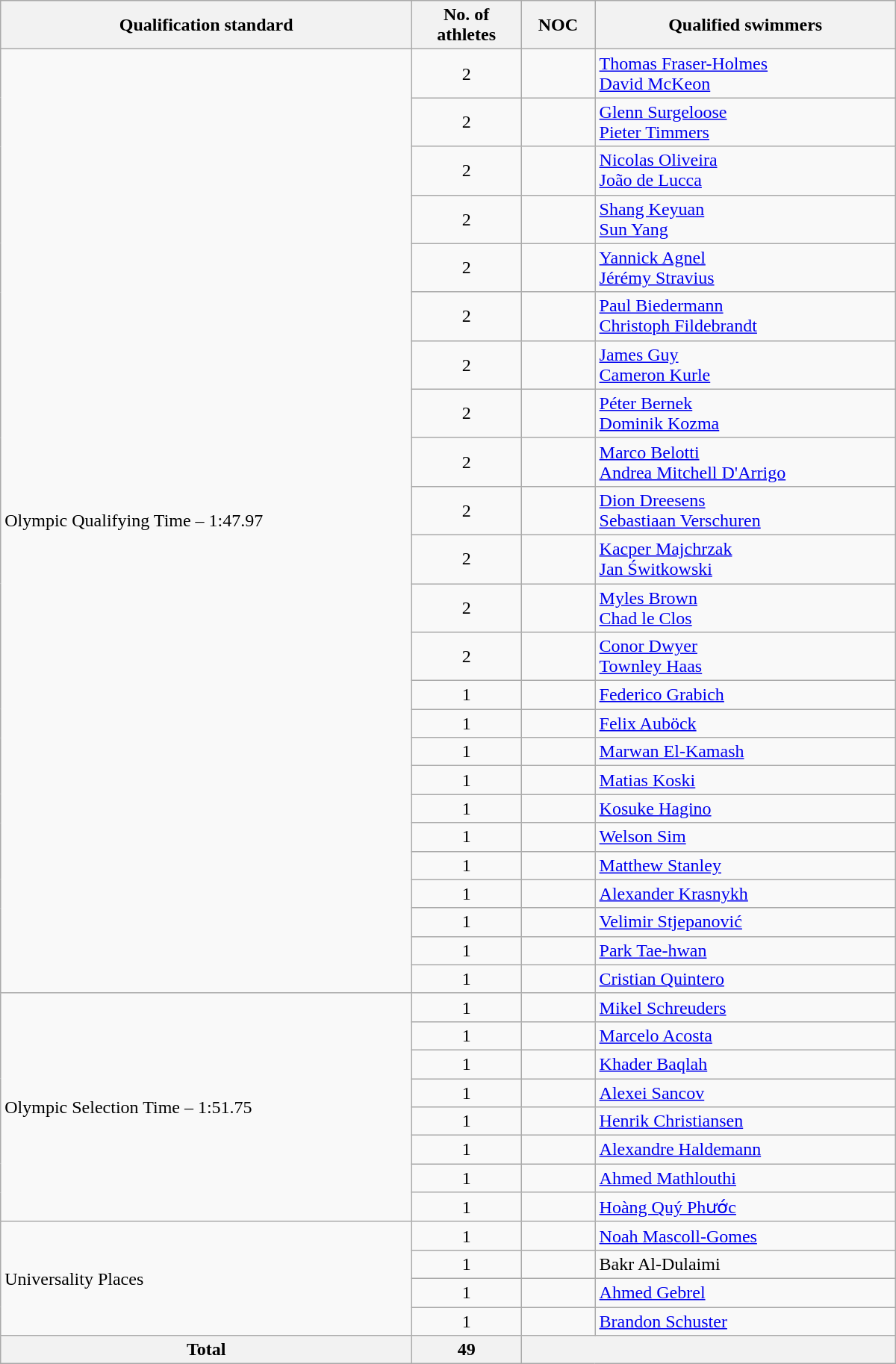<table class=wikitable style="text-align:left" width=800>
<tr>
<th>Qualification standard</th>
<th width=90>No. of athletes</th>
<th>NOC</th>
<th>Qualified swimmers</th>
</tr>
<tr>
<td rowspan=24>Olympic Qualifying Time – 1:47.97</td>
<td align=center>2</td>
<td></td>
<td><a href='#'>Thomas Fraser-Holmes</a><br><a href='#'>David McKeon</a></td>
</tr>
<tr>
<td align=center>2</td>
<td></td>
<td><a href='#'>Glenn Surgeloose</a><br><a href='#'>Pieter Timmers</a></td>
</tr>
<tr>
<td align=center>2</td>
<td></td>
<td><a href='#'>Nicolas Oliveira</a><br><a href='#'>João de Lucca</a></td>
</tr>
<tr>
<td align=center>2</td>
<td></td>
<td><a href='#'>Shang Keyuan</a><br><a href='#'>Sun Yang</a></td>
</tr>
<tr>
<td align=center>2</td>
<td></td>
<td><a href='#'>Yannick Agnel</a><br><a href='#'>Jérémy Stravius</a></td>
</tr>
<tr>
<td align=center>2</td>
<td></td>
<td><a href='#'>Paul Biedermann</a><br><a href='#'>Christoph Fildebrandt</a></td>
</tr>
<tr>
<td align=center>2</td>
<td></td>
<td><a href='#'>James Guy</a><br><a href='#'>Cameron Kurle</a></td>
</tr>
<tr>
<td align=center>2</td>
<td></td>
<td><a href='#'>Péter Bernek</a><br><a href='#'>Dominik Kozma</a></td>
</tr>
<tr>
<td align=center>2</td>
<td></td>
<td><a href='#'>Marco Belotti</a><br><a href='#'>Andrea Mitchell D'Arrigo</a></td>
</tr>
<tr>
<td align=center>2</td>
<td></td>
<td><a href='#'>Dion Dreesens</a><br><a href='#'>Sebastiaan Verschuren</a></td>
</tr>
<tr>
<td align=center>2</td>
<td></td>
<td><a href='#'>Kacper Majchrzak</a><br><a href='#'>Jan Świtkowski</a></td>
</tr>
<tr>
<td align=center>2</td>
<td></td>
<td><a href='#'>Myles Brown</a><br><a href='#'>Chad le Clos</a></td>
</tr>
<tr>
<td align=center>2</td>
<td></td>
<td><a href='#'>Conor Dwyer</a><br><a href='#'>Townley Haas</a></td>
</tr>
<tr>
<td align=center>1</td>
<td></td>
<td><a href='#'>Federico Grabich</a></td>
</tr>
<tr>
<td align=center>1</td>
<td></td>
<td><a href='#'>Felix Auböck</a></td>
</tr>
<tr>
<td align=center>1</td>
<td></td>
<td><a href='#'>Marwan El-Kamash</a></td>
</tr>
<tr>
<td align=center>1</td>
<td></td>
<td><a href='#'>Matias Koski</a></td>
</tr>
<tr>
<td align=center>1</td>
<td></td>
<td><a href='#'>Kosuke Hagino</a></td>
</tr>
<tr>
<td align=center>1</td>
<td></td>
<td><a href='#'>Welson Sim</a></td>
</tr>
<tr>
<td align=center>1</td>
<td></td>
<td><a href='#'>Matthew Stanley</a></td>
</tr>
<tr>
<td align=center>1</td>
<td></td>
<td><a href='#'>Alexander Krasnykh</a></td>
</tr>
<tr>
<td align=center>1</td>
<td></td>
<td><a href='#'>Velimir Stjepanović</a></td>
</tr>
<tr>
<td align=center>1</td>
<td></td>
<td><a href='#'>Park Tae-hwan</a></td>
</tr>
<tr>
<td align=center>1</td>
<td></td>
<td><a href='#'>Cristian Quintero</a></td>
</tr>
<tr>
<td rowspan=8>Olympic Selection Time – 1:51.75</td>
<td align=center>1</td>
<td></td>
<td><a href='#'>Mikel Schreuders</a></td>
</tr>
<tr>
<td align=center>1</td>
<td></td>
<td><a href='#'>Marcelo Acosta</a></td>
</tr>
<tr>
<td align=center>1</td>
<td></td>
<td><a href='#'>Khader Baqlah</a></td>
</tr>
<tr>
<td align=center>1</td>
<td></td>
<td><a href='#'>Alexei Sancov</a></td>
</tr>
<tr>
<td align=center>1</td>
<td></td>
<td><a href='#'>Henrik Christiansen</a></td>
</tr>
<tr>
<td align=center>1</td>
<td></td>
<td><a href='#'>Alexandre Haldemann</a></td>
</tr>
<tr>
<td align=center>1</td>
<td></td>
<td><a href='#'>Ahmed Mathlouthi</a></td>
</tr>
<tr>
<td align=center>1</td>
<td></td>
<td><a href='#'>Hoàng Quý Phước</a></td>
</tr>
<tr>
<td rowspan=4>Universality Places</td>
<td align=center>1</td>
<td></td>
<td><a href='#'>Noah Mascoll-Gomes</a></td>
</tr>
<tr>
<td align=center>1</td>
<td></td>
<td>Bakr Al-Dulaimi</td>
</tr>
<tr>
<td align=center>1</td>
<td></td>
<td><a href='#'>Ahmed Gebrel</a></td>
</tr>
<tr>
<td align=center>1</td>
<td></td>
<td><a href='#'>Brandon Schuster</a></td>
</tr>
<tr>
<th><strong>Total</strong></th>
<th>49</th>
<th colspan=2></th>
</tr>
</table>
